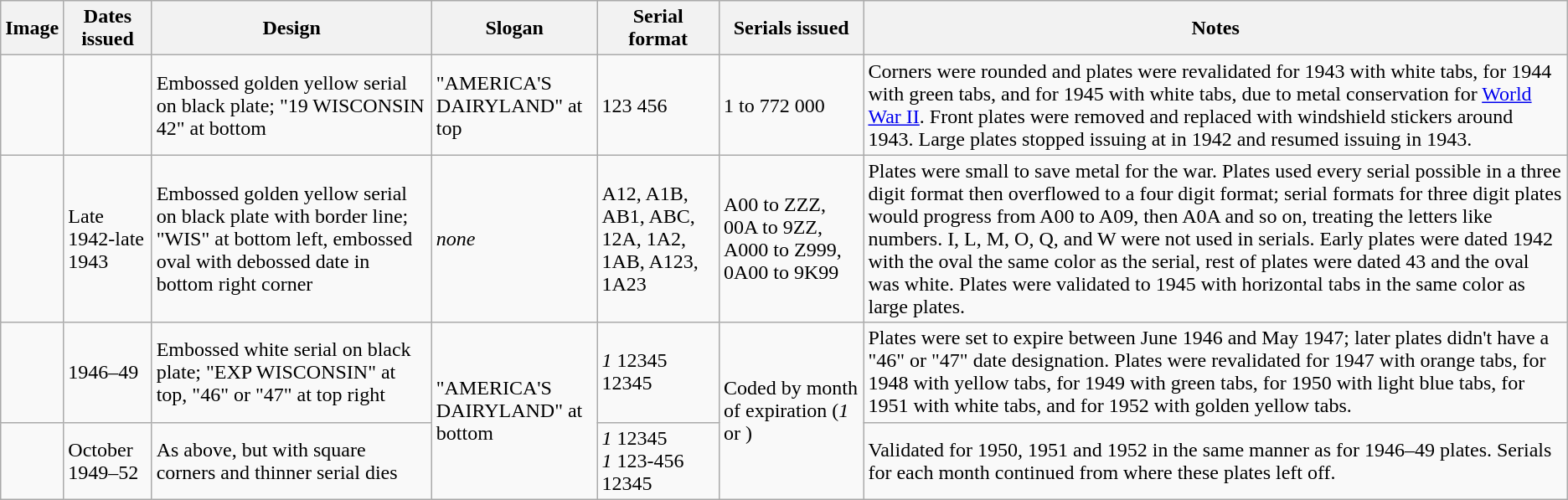<table class="wikitable">
<tr>
<th>Image</th>
<th>Dates issued</th>
<th>Design</th>
<th>Slogan</th>
<th>Serial format</th>
<th>Serials issued</th>
<th>Notes</th>
</tr>
<tr>
<td><br><br><br></td>
<td></td>
<td>Embossed golden yellow serial on black plate; "19 WISCONSIN 42" at bottom</td>
<td>"AMERICA'S DAIRYLAND" at top</td>
<td>123 456</td>
<td>1 to 772 000</td>
<td>Corners were rounded and plates were revalidated for 1943 with white tabs, for 1944 with green tabs, and for 1945 with white tabs, due to metal conservation for <a href='#'>World War II</a>. Front plates were removed and replaced with windshield stickers around 1943. Large plates stopped issuing at  in 1942 and resumed issuing in 1943.</td>
</tr>
<tr>
<td>   </td>
<td>Late 1942-late 1943</td>
<td>Embossed golden yellow serial on black plate with border line; "WIS" at bottom left, embossed oval with debossed date in bottom right corner</td>
<td><em>none</em></td>
<td>A12, A1B, AB1, ABC, 12A, 1A2, 1AB, A123, 1A23</td>
<td>A00 to ZZZ, 00A to 9ZZ, A000 to Z999, 0A00 to 9K99</td>
<td>Plates were small to save metal for the war. Plates used every serial possible in a three digit format then overflowed to a four digit format; serial formats for three digit plates would progress from A00 to A09, then A0A and so on, treating the letters like numbers. I, L, M, O, Q, and W were not used in serials. Early plates were dated 1942 with the oval the same color as the serial, rest of plates were dated 43 and the oval was white. Plates were validated to 1945 with horizontal tabs in the same color as large plates.</td>
</tr>
<tr>
<td><br><br><br><br></td>
<td>1946–49</td>
<td>Embossed white serial on black plate; "EXP WISCONSIN" at top, "46" or "47" at top right</td>
<td rowspan="2">"AMERICA'S DAIRYLAND" at bottom</td>
<td><em>1</em> 12345<br> 12345</td>
<td rowspan="2">Coded by month of expiration (<em>1</em> or )</td>
<td>Plates were set to expire between June 1946 and May 1947; later plates didn't have a "46" or "47" date designation. Plates were revalidated for 1947 with orange tabs, for 1948 with yellow tabs, for 1949 with green tabs, for 1950 with light blue tabs, for 1951 with white tabs, and for 1952 with golden yellow tabs.</td>
</tr>
<tr>
<td><br><br></td>
<td>October 1949–52</td>
<td>As above, but with square corners and thinner serial dies</td>
<td><em>1</em> 12345<br><em>1</em> 123-456<br> 12345<br></td>
<td>Validated for 1950, 1951 and 1952 in the same manner as for 1946–49 plates. Serials for each month continued from where these plates left off.</td>
</tr>
</table>
